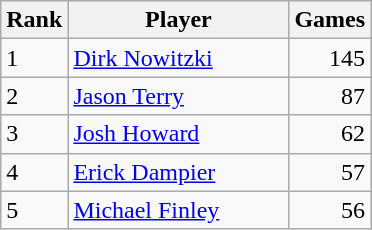<table class="wikitable">
<tr>
<th scope="col">Rank</th>
<th scope="col" width="140px">Player</th>
<th scope="col">Games</th>
</tr>
<tr>
<td>1</td>
<td><a href='#'>Dirk Nowitzki</a></td>
<td align="right">145</td>
</tr>
<tr>
<td>2</td>
<td><a href='#'>Jason Terry</a></td>
<td align="right">87</td>
</tr>
<tr>
<td>3</td>
<td><a href='#'>Josh Howard</a></td>
<td align="right">62</td>
</tr>
<tr>
<td>4</td>
<td><a href='#'>Erick Dampier</a></td>
<td align="right">57</td>
</tr>
<tr>
<td>5</td>
<td><a href='#'>Michael Finley</a></td>
<td align="right">56</td>
</tr>
</table>
